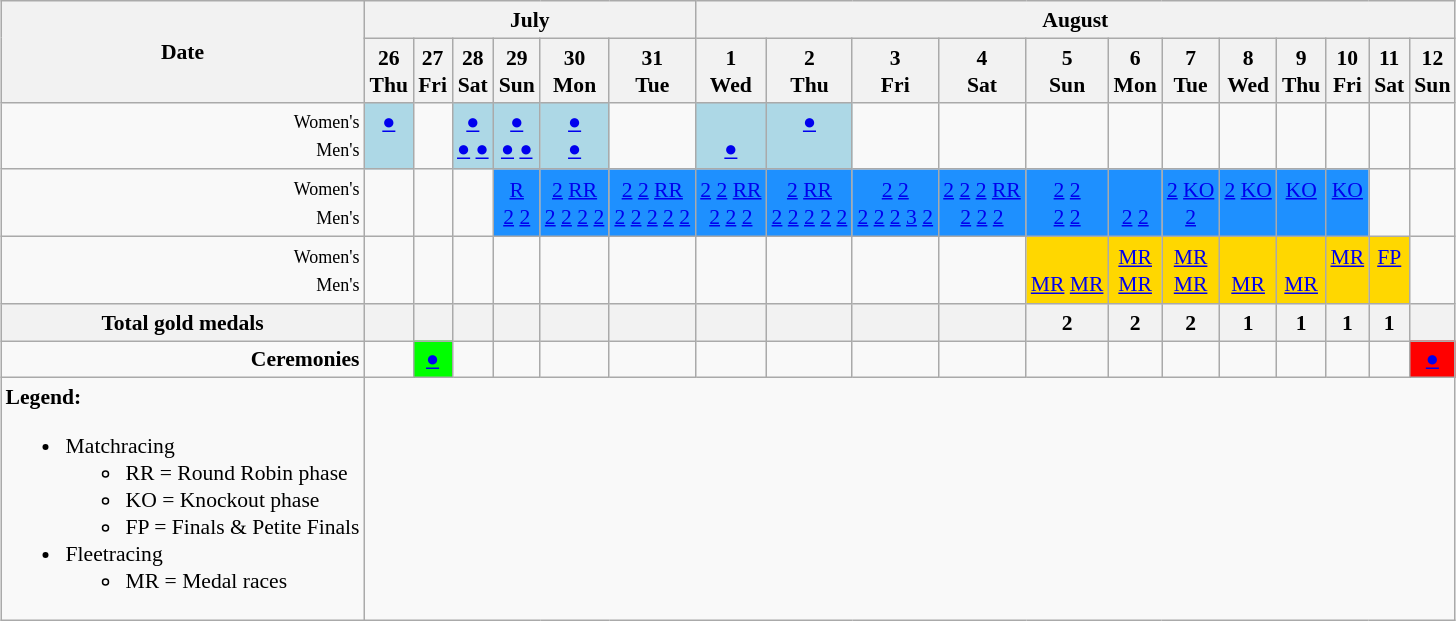<table class="wikitable" style="margin:0.5em auto; font-size:90%; line-height:1.25em;">
<tr>
<th rowspan=2>Date</th>
<th colspan=6>July</th>
<th colspan=12>August</th>
</tr>
<tr>
<th>26<br>Thu</th>
<th>27<br>Fri</th>
<th>28<br>Sat</th>
<th>29<br>Sun</th>
<th>30<br>Mon</th>
<th>31<br>Tue</th>
<th>1<br>Wed</th>
<th>2<br>Thu</th>
<th>3<br>Fri</th>
<th>4<br>Sat</th>
<th>5<br>Sun</th>
<th>6<br>Mon</th>
<th>7<br>Tue</th>
<th>8<br>Wed</th>
<th>9<br>Thu</th>
<th>10<br>Fri</th>
<th>11<br>Sat</th>
<th>12<br>Sun</th>
</tr>
<tr align="center">
<td align="right"><small>Women's</small><br><small>Men's</small></td>
<td bgcolor=LightBlue><span> <a href='#'>●</a> <br>   </span></td>
<td></td>
<td bgcolor=LightBlue><span> <a href='#'>●</a> <br> <a href='#'>●</a> <a href='#'>●</a> </span></td>
<td bgcolor=LightBlue><span> <a href='#'>●</a> <br> <a href='#'>●</a> <a href='#'>●</a> </span></td>
<td bgcolor=LightBlue><span> <a href='#'>●</a> <br> <a href='#'>●</a> </span></td>
<td></td>
<td bgcolor=LightBlue><span>   <br> <a href='#'>●</a> </span></td>
<td bgcolor=LightBlue><span> <a href='#'>●</a> <br>    </span></td>
<td></td>
<td></td>
<td></td>
<td></td>
<td></td>
<td></td>
<td></td>
<td></td>
<td></td>
<td></td>
</tr>
<tr align="center">
<td align="right"><small>Women's</small><br><small>Men's</small></td>
<td></td>
<td></td>
<td></td>
<td bgcolor=DodgerBlue><span> <a href='#'>R</a>                                                          <br> <a href='#'>2</a>  <a href='#'>2</a> </span></td>
<td bgcolor=DodgerBlue><span> <a href='#'>2</a> <a href='#'>RR</a> <br> <a href='#'>2</a> <a href='#'>2</a> <a href='#'>2</a> <a href='#'>2</a> </span></td>
<td bgcolor=DodgerBlue><span> <a href='#'>2</a> <a href='#'>2</a> <a href='#'>RR</a> <br> <a href='#'>2</a> <a href='#'>2</a> <a href='#'>2</a> <a href='#'>2</a> <a href='#'>2</a> </span></td>
<td bgcolor=DodgerBlue><span> <a href='#'>2</a> <a href='#'>2</a> <a href='#'>RR</a> <br> <a href='#'>2</a> <a href='#'>2</a> <a href='#'>2</a> </span></td>
<td bgcolor=DodgerBlue><span> <a href='#'>2</a> <a href='#'>RR</a> <br> <a href='#'>2</a> <a href='#'>2</a> <a href='#'>2</a> <a href='#'>2</a> <a href='#'>2</a> </span></td>
<td bgcolor=DodgerBlue><span> <a href='#'>2</a> <a href='#'>2</a> <br> <a href='#'>2</a> <a href='#'>2</a> <a href='#'>2</a> <a href='#'>3</a> <a href='#'>2</a> </span></td>
<td bgcolor=DodgerBlue><span> <a href='#'>2</a> <a href='#'>2</a> <a href='#'>2</a> <a href='#'>RR</a> <br> <a href='#'>2</a> <a href='#'>2</a> <a href='#'>2</a> </span></td>
<td bgcolor=DodgerBlue><span>  <a href='#'>2</a> <a href='#'>2</a> <br> <a href='#'>2</a> <a href='#'>2</a> </span></td>
<td bgcolor=DodgerBlue><span>   <br> <a href='#'>2</a> <a href='#'>2</a> </span></td>
<td bgcolor=DodgerBlue><span> <a href='#'>2</a> <a href='#'>KO</a> <br> <a href='#'>2</a> </span></td>
<td bgcolor=DodgerBlue><span> <a href='#'>2</a> <a href='#'>KO</a> <br>   </span></td>
<td bgcolor=DodgerBlue><span> <a href='#'>KO</a> <br>   </span></td>
<td bgcolor=DodgerBlue><span> <a href='#'>KO</a> <br>   </span></td>
<td></td>
<td></td>
</tr>
<tr align="center">
<td align="right"><small>Women's</small><br><small>Men's</small></td>
<td></td>
<td></td>
<td></td>
<td></td>
<td></td>
<td></td>
<td></td>
<td></td>
<td></td>
<td></td>
<td bgcolor=Gold><span>   <br> <a href='#'>MR</a> <a href='#'>MR</a> </span></td>
<td bgcolor=Gold><span> <a href='#'>MR</a> <br> <a href='#'>MR</a> </span></td>
<td bgcolor=Gold><span> <a href='#'>MR</a> <br> <a href='#'>MR</a> </span></td>
<td bgcolor=Gold><span>   <br> <a href='#'>MR</a> </span></td>
<td bgcolor=Gold><span>   <br> <a href='#'>MR</a> </span></td>
<td bgcolor=Gold><span> <a href='#'>MR</a> <br>   </span></td>
<td bgcolor=Gold><span> <a href='#'>FP</a> <br>   </span></td>
<td></td>
</tr>
<tr align="right">
<th>Total gold medals</th>
<th></th>
<th></th>
<th></th>
<th></th>
<th></th>
<th></th>
<th></th>
<th></th>
<th></th>
<th></th>
<th>2</th>
<th>2</th>
<th>2</th>
<th>1</th>
<th>1</th>
<th>1</th>
<th>1</th>
<th></th>
</tr>
<tr align="right">
<td><strong>Ceremonies</strong></td>
<td></td>
<td bgcolor=Lime align=center><a href='#'>●</a></td>
<td></td>
<td></td>
<td></td>
<td></td>
<td></td>
<td></td>
<td></td>
<td></td>
<td></td>
<td></td>
<td></td>
<td></td>
<td></td>
<td></td>
<td></td>
<td bgcolor=Red align=center><a href='#'>●</a></td>
</tr>
<tr>
<td><strong>Legend:</strong><br><ul><li>Matchracing<ul><li>RR = Round Robin phase</li><li>KO = Knockout phase</li><li>FP = Finals & Petite Finals</li></ul></li><li>Fleetracing<ul><li>MR = Medal races</li></ul></li></ul></td>
</tr>
</table>
